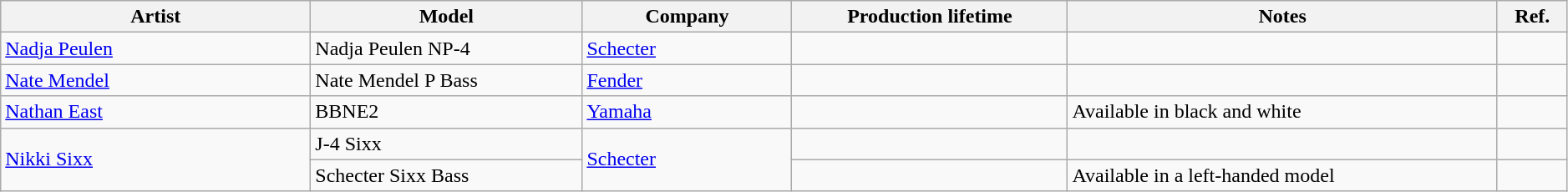<table class="wikitable sortable plainrowheaders" style="width:99%;">
<tr>
<th scope="col" style="width:15em;">Artist</th>
<th scope="col">Model</th>
<th scope="col" style="width:10em;">Company</th>
<th scope="col">Production lifetime</th>
<th scope="col" class="unsortable">Notes</th>
<th scope="col">Ref.</th>
</tr>
<tr>
<td><a href='#'>Nadja Peulen</a></td>
<td>Nadja Peulen NP-4</td>
<td><a href='#'>Schecter</a></td>
<td></td>
<td></td>
<td></td>
</tr>
<tr>
<td><a href='#'>Nate Mendel</a></td>
<td>Nate Mendel P Bass</td>
<td><a href='#'>Fender</a></td>
<td></td>
<td></td>
<td></td>
</tr>
<tr>
<td><a href='#'>Nathan East</a></td>
<td>BBNE2</td>
<td><a href='#'>Yamaha</a></td>
<td></td>
<td>Available in black and white</td>
<td></td>
</tr>
<tr>
<td rowspan=2><a href='#'>Nikki Sixx</a></td>
<td>J-4 Sixx</td>
<td rowspan=2><a href='#'>Schecter</a></td>
<td></td>
<td></td>
<td></td>
</tr>
<tr>
<td>Schecter Sixx Bass</td>
<td></td>
<td>Available in a left-handed model</td>
<td></td>
</tr>
</table>
